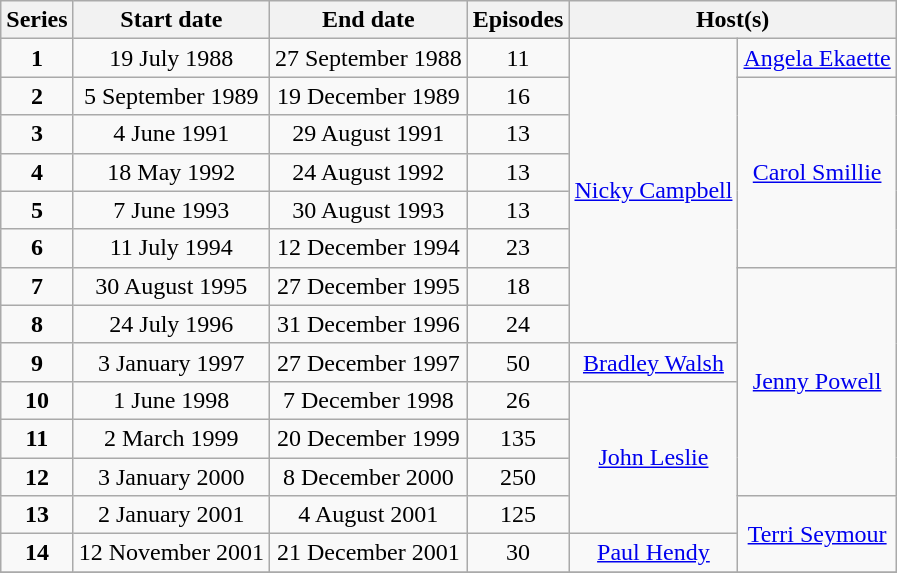<table class="wikitable" style="text-align:center;">
<tr>
<th>Series</th>
<th>Start date</th>
<th>End date</th>
<th>Episodes</th>
<th colspan="2">Host(s)</th>
</tr>
<tr>
<td><strong>1</strong></td>
<td>19 July 1988</td>
<td>27 September 1988</td>
<td>11</td>
<td rowspan="8"><a href='#'>Nicky Campbell</a></td>
<td><a href='#'>Angela Ekaette</a></td>
</tr>
<tr>
<td><strong>2</strong></td>
<td>5 September 1989</td>
<td>19 December 1989</td>
<td>16</td>
<td rowspan="5"><a href='#'>Carol Smillie</a></td>
</tr>
<tr>
<td><strong>3</strong></td>
<td>4 June 1991</td>
<td>29 August 1991</td>
<td>13</td>
</tr>
<tr>
<td><strong>4</strong></td>
<td>18 May 1992</td>
<td>24 August 1992</td>
<td>13</td>
</tr>
<tr>
<td><strong>5</strong></td>
<td>7 June 1993</td>
<td>30 August 1993</td>
<td>13</td>
</tr>
<tr>
<td><strong>6</strong></td>
<td>11 July 1994</td>
<td>12 December 1994</td>
<td>23</td>
</tr>
<tr>
<td><strong>7</strong></td>
<td>30 August 1995</td>
<td>27 December 1995</td>
<td>18</td>
<td rowspan="6"><a href='#'>Jenny Powell</a></td>
</tr>
<tr>
<td><strong>8</strong></td>
<td>24 July 1996</td>
<td>31 December 1996</td>
<td>24</td>
</tr>
<tr>
<td><strong>9</strong></td>
<td>3 January 1997</td>
<td>27 December 1997</td>
<td>50</td>
<td><a href='#'>Bradley Walsh</a></td>
</tr>
<tr>
<td><strong>10</strong></td>
<td>1 June 1998</td>
<td>7 December 1998</td>
<td>26</td>
<td rowspan="4"><a href='#'>John Leslie</a></td>
</tr>
<tr>
<td><strong>11</strong></td>
<td>2 March 1999</td>
<td>20 December 1999</td>
<td>135</td>
</tr>
<tr>
<td><strong>12</strong></td>
<td>3 January 2000</td>
<td>8 December 2000</td>
<td>250</td>
</tr>
<tr>
<td><strong>13</strong></td>
<td>2 January 2001</td>
<td>4 August 2001</td>
<td>125</td>
<td rowspan="2"><a href='#'>Terri Seymour</a></td>
</tr>
<tr>
<td><strong>14</strong></td>
<td>12 November 2001</td>
<td>21 December 2001</td>
<td>30</td>
<td><a href='#'>Paul Hendy</a></td>
</tr>
<tr>
</tr>
</table>
